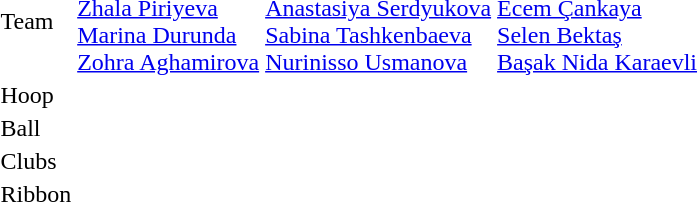<table>
<tr>
<td>Team</td>
<td><br><a href='#'>Zhala Piriyeva</a><br><a href='#'>Marina Durunda</a><br><a href='#'>Zohra Aghamirova</a></td>
<td><br><a href='#'>Anastasiya Serdyukova</a><br><a href='#'>Sabina Tashkenbaeva</a><br><a href='#'>Nurinisso Usmanova</a></td>
<td><br><a href='#'>Ecem Çankaya</a><br><a href='#'>Selen Bektaş</a><br><a href='#'>Başak Nida Karaevli</a></td>
</tr>
<tr>
<td>Hoop</td>
<td></td>
<td></td>
<td></td>
</tr>
<tr>
<td>Ball</td>
<td></td>
<td></td>
<td></td>
</tr>
<tr>
<td>Clubs</td>
<td></td>
<td></td>
<td></td>
</tr>
<tr>
<td>Ribbon</td>
<td></td>
<td></td>
<td></td>
</tr>
</table>
